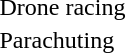<table>
<tr>
<td>Drone racing<br></td>
<td></td>
<td></td>
<td></td>
</tr>
<tr>
<td>Parachuting<br></td>
<td></td>
<td></td>
<td></td>
</tr>
</table>
